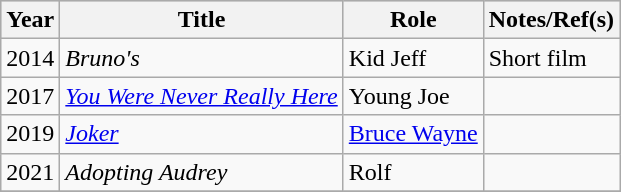<table class="wikitable">
<tr style="background:#ccc; text-align:center;">
<th>Year</th>
<th>Title</th>
<th>Role</th>
<th>Notes/Ref(s)</th>
</tr>
<tr>
<td>2014</td>
<td><em>Bruno's</em></td>
<td>Kid Jeff</td>
<td>Short film</td>
</tr>
<tr>
<td>2017</td>
<td><em><a href='#'>You Were Never Really Here</a></em></td>
<td>Young Joe</td>
<td></td>
</tr>
<tr>
<td>2019</td>
<td><em><a href='#'>Joker</a></em></td>
<td><a href='#'>Bruce Wayne</a></td>
<td></td>
</tr>
<tr>
<td>2021</td>
<td><em>Adopting Audrey</em></td>
<td>Rolf</td>
<td></td>
</tr>
<tr>
</tr>
</table>
